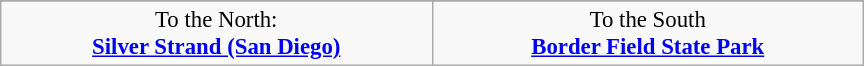<table class="wikitable" style="margin: 0.5em auto; clear: both; font-size:95%;">
<tr style="text-align: center;">
</tr>
<tr style="text-align: center;">
<td width="30%" align="center" rowspan="1">To the North:<br><strong><a href='#'>Silver Strand (San Diego)</a></strong><br></td>
<td width="30%" align="center" rowspan="1">To the South<br><strong><a href='#'>Border Field State Park</a></strong></td>
</tr>
</table>
